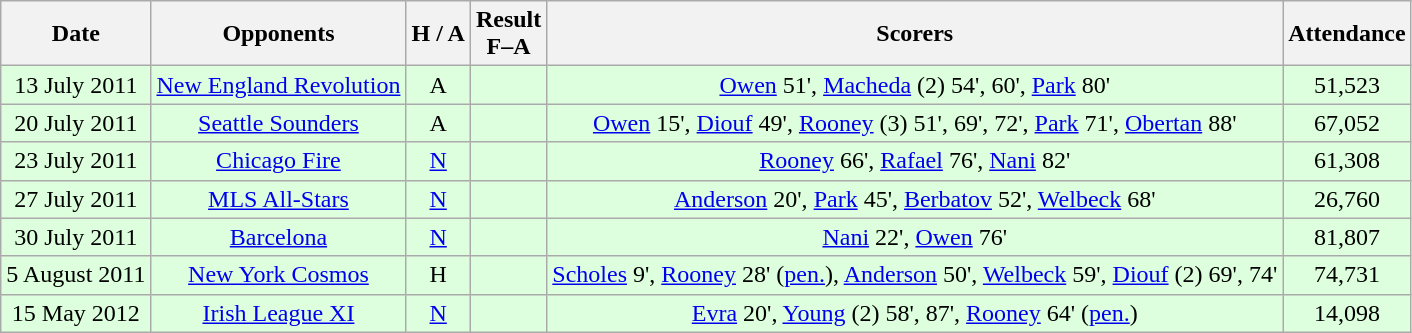<table class="wikitable" style="text-align:center">
<tr>
<th>Date</th>
<th>Opponents</th>
<th>H / A</th>
<th>Result<br>F–A</th>
<th>Scorers</th>
<th>Attendance</th>
</tr>
<tr bgcolor="#ddffdd">
<td>13 July 2011</td>
<td><a href='#'>New England Revolution</a></td>
<td>A</td>
<td></td>
<td><a href='#'>Owen</a> 51', <a href='#'>Macheda</a> (2) 54', 60', <a href='#'>Park</a> 80'</td>
<td>51,523</td>
</tr>
<tr bgcolor="#ddffdd">
<td>20 July 2011</td>
<td><a href='#'>Seattle Sounders</a></td>
<td>A</td>
<td></td>
<td><a href='#'>Owen</a> 15', <a href='#'>Diouf</a> 49', <a href='#'>Rooney</a> (3) 51', 69', 72', <a href='#'>Park</a> 71', <a href='#'>Obertan</a> 88'</td>
<td>67,052</td>
</tr>
<tr bgcolor="#ddffdd">
<td>23 July 2011</td>
<td><a href='#'>Chicago Fire</a></td>
<td><a href='#'>N</a></td>
<td></td>
<td><a href='#'>Rooney</a> 66', <a href='#'>Rafael</a> 76', <a href='#'>Nani</a> 82'</td>
<td>61,308</td>
</tr>
<tr bgcolor="#ddffdd">
<td>27 July 2011</td>
<td><a href='#'>MLS All-Stars</a></td>
<td><a href='#'>N</a></td>
<td></td>
<td><a href='#'>Anderson</a> 20', <a href='#'>Park</a> 45', <a href='#'>Berbatov</a> 52', <a href='#'>Welbeck</a> 68'</td>
<td>26,760</td>
</tr>
<tr bgcolor="#ddffdd">
<td>30 July 2011</td>
<td><a href='#'>Barcelona</a></td>
<td><a href='#'>N</a></td>
<td></td>
<td><a href='#'>Nani</a> 22', <a href='#'>Owen</a> 76'</td>
<td>81,807</td>
</tr>
<tr bgcolor="#ddffdd">
<td>5 August 2011</td>
<td><a href='#'>New York Cosmos</a></td>
<td>H</td>
<td></td>
<td><a href='#'>Scholes</a> 9', <a href='#'>Rooney</a> 28' (<a href='#'>pen.</a>), <a href='#'>Anderson</a> 50', <a href='#'>Welbeck</a> 59', <a href='#'>Diouf</a> (2) 69', 74'</td>
<td>74,731</td>
</tr>
<tr bgcolor="#ddffdd">
<td>15 May 2012</td>
<td><a href='#'>Irish League XI</a></td>
<td><a href='#'>N</a></td>
<td></td>
<td><a href='#'>Evra</a> 20', <a href='#'>Young</a> (2) 58', 87', <a href='#'>Rooney</a> 64' (<a href='#'>pen.</a>)</td>
<td>14,098</td>
</tr>
</table>
